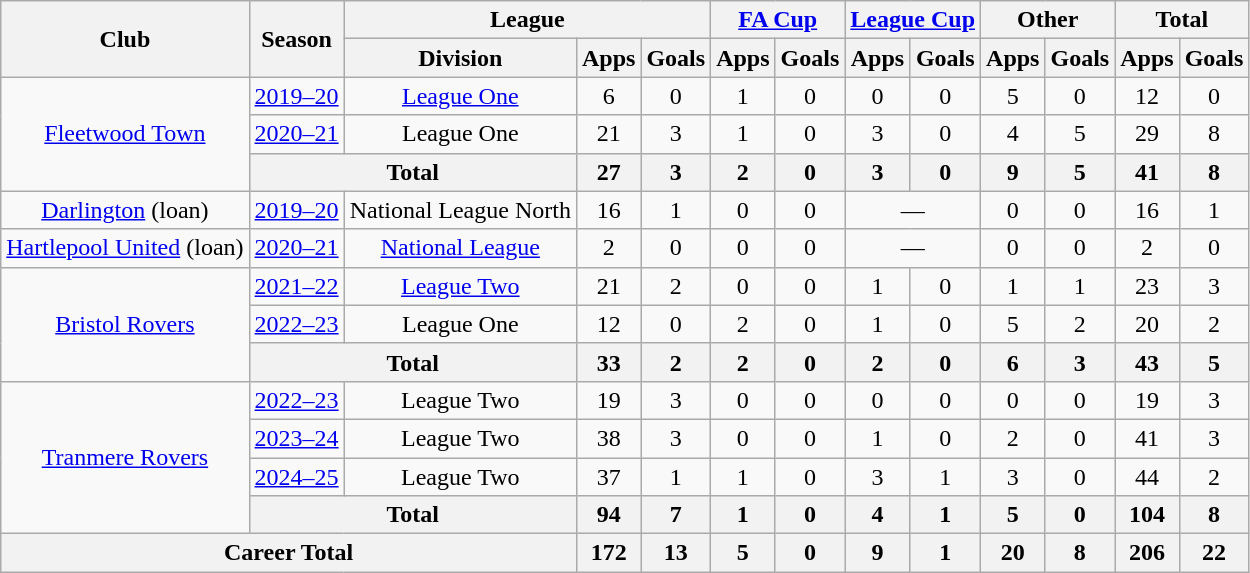<table class="wikitable" style="text-align: center">
<tr>
<th rowspan="2">Club</th>
<th rowspan="2">Season</th>
<th colspan="3">League</th>
<th colspan="2"><a href='#'>FA Cup</a></th>
<th colspan="2"><a href='#'>League Cup</a></th>
<th colspan="2">Other</th>
<th colspan="2">Total</th>
</tr>
<tr>
<th>Division</th>
<th>Apps</th>
<th>Goals</th>
<th>Apps</th>
<th>Goals</th>
<th>Apps</th>
<th>Goals</th>
<th>Apps</th>
<th>Goals</th>
<th>Apps</th>
<th>Goals</th>
</tr>
<tr>
<td rowspan="3"><a href='#'>Fleetwood Town</a></td>
<td><a href='#'>2019–20</a></td>
<td><a href='#'>League One</a></td>
<td>6</td>
<td>0</td>
<td>1</td>
<td>0</td>
<td>0</td>
<td>0</td>
<td>5</td>
<td>0</td>
<td>12</td>
<td>0</td>
</tr>
<tr>
<td><a href='#'>2020–21</a></td>
<td>League One</td>
<td>21</td>
<td>3</td>
<td>1</td>
<td>0</td>
<td>3</td>
<td>0</td>
<td>4</td>
<td>5</td>
<td>29</td>
<td>8</td>
</tr>
<tr>
<th colspan="2">Total</th>
<th>27</th>
<th>3</th>
<th>2</th>
<th>0</th>
<th>3</th>
<th>0</th>
<th>9</th>
<th>5</th>
<th>41</th>
<th>8</th>
</tr>
<tr>
<td><a href='#'>Darlington</a> (loan)</td>
<td><a href='#'>2019–20</a></td>
<td>National League North</td>
<td>16</td>
<td>1</td>
<td>0</td>
<td>0</td>
<td colspan="2">—</td>
<td>0</td>
<td>0</td>
<td>16</td>
<td>1</td>
</tr>
<tr>
<td><a href='#'>Hartlepool United</a> (loan)</td>
<td><a href='#'>2020–21</a></td>
<td><a href='#'>National League</a></td>
<td>2</td>
<td>0</td>
<td>0</td>
<td>0</td>
<td colspan="2">—</td>
<td>0</td>
<td>0</td>
<td>2</td>
<td>0</td>
</tr>
<tr>
<td rowspan="3"><a href='#'>Bristol Rovers</a></td>
<td><a href='#'>2021–22</a></td>
<td><a href='#'>League Two</a></td>
<td>21</td>
<td>2</td>
<td>0</td>
<td>0</td>
<td>1</td>
<td>0</td>
<td>1</td>
<td>1</td>
<td>23</td>
<td>3</td>
</tr>
<tr>
<td><a href='#'>2022–23</a></td>
<td>League One</td>
<td>12</td>
<td>0</td>
<td>2</td>
<td>0</td>
<td>1</td>
<td>0</td>
<td>5</td>
<td>2</td>
<td>20</td>
<td>2</td>
</tr>
<tr>
<th colspan="2">Total</th>
<th>33</th>
<th>2</th>
<th>2</th>
<th>0</th>
<th>2</th>
<th>0</th>
<th>6</th>
<th>3</th>
<th>43</th>
<th>5</th>
</tr>
<tr>
<td rowspan="4"><a href='#'>Tranmere Rovers</a></td>
<td><a href='#'>2022–23</a></td>
<td>League Two</td>
<td>19</td>
<td>3</td>
<td>0</td>
<td>0</td>
<td>0</td>
<td>0</td>
<td>0</td>
<td>0</td>
<td>19</td>
<td>3</td>
</tr>
<tr>
<td><a href='#'>2023–24</a></td>
<td>League Two</td>
<td>38</td>
<td>3</td>
<td>0</td>
<td>0</td>
<td>1</td>
<td>0</td>
<td>2</td>
<td>0</td>
<td>41</td>
<td>3</td>
</tr>
<tr>
<td><a href='#'>2024–25</a></td>
<td>League Two</td>
<td>37</td>
<td>1</td>
<td>1</td>
<td>0</td>
<td>3</td>
<td>1</td>
<td>3</td>
<td>0</td>
<td>44</td>
<td>2</td>
</tr>
<tr>
<th colspan="2">Total</th>
<th>94</th>
<th>7</th>
<th>1</th>
<th>0</th>
<th>4</th>
<th>1</th>
<th>5</th>
<th>0</th>
<th>104</th>
<th>8</th>
</tr>
<tr>
<th colspan="3">Career Total</th>
<th>172</th>
<th>13</th>
<th>5</th>
<th>0</th>
<th>9</th>
<th>1</th>
<th>20</th>
<th>8</th>
<th>206</th>
<th>22</th>
</tr>
</table>
